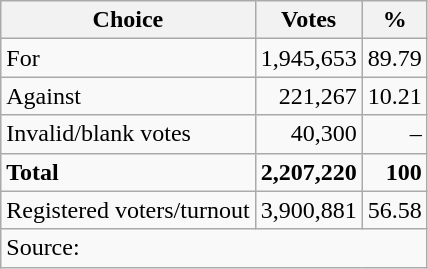<table class=wikitable style=text-align:right>
<tr>
<th>Choice</th>
<th>Votes</th>
<th>%</th>
</tr>
<tr>
<td align=left>For</td>
<td>1,945,653</td>
<td>89.79</td>
</tr>
<tr>
<td align=left>Against</td>
<td>221,267</td>
<td>10.21</td>
</tr>
<tr>
<td align=left>Invalid/blank votes</td>
<td>40,300</td>
<td>–</td>
</tr>
<tr>
<td align=left><strong>Total</strong></td>
<td><strong>2,207,220</strong></td>
<td><strong>100</strong></td>
</tr>
<tr>
<td align=left>Registered voters/turnout</td>
<td>3,900,881</td>
<td>56.58</td>
</tr>
<tr>
<td align=left colspan=3>Source: </td>
</tr>
</table>
